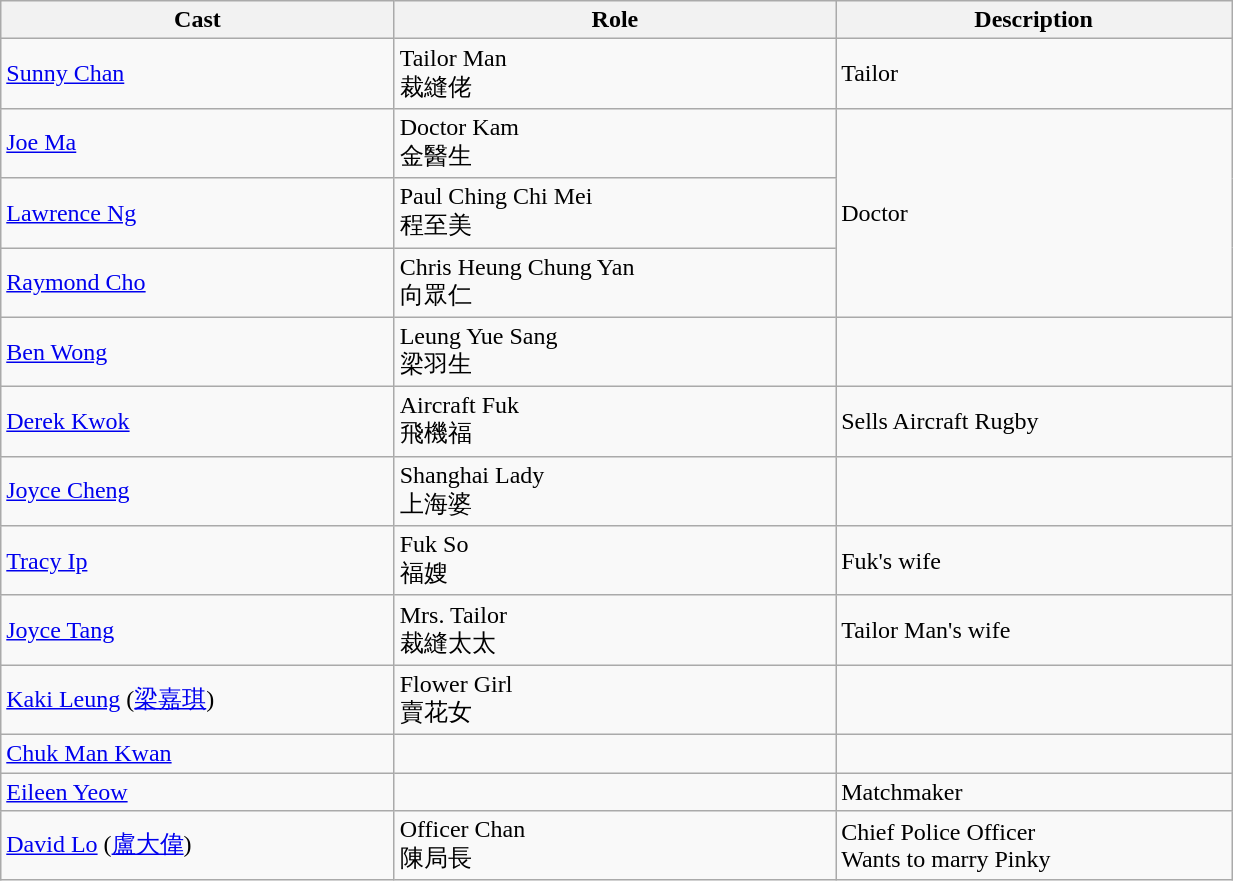<table class="wikitable" width="65%">
<tr>
<th>Cast</th>
<th>Role</th>
<th>Description</th>
</tr>
<tr>
<td><a href='#'>Sunny Chan</a></td>
<td>Tailor Man<br>裁縫佬</td>
<td>Tailor</td>
</tr>
<tr>
<td><a href='#'>Joe Ma</a></td>
<td>Doctor Kam<br>金醫生</td>
<td rowspan="3">Doctor</td>
</tr>
<tr>
<td><a href='#'>Lawrence Ng</a></td>
<td>Paul Ching Chi Mei<br>程至美</td>
</tr>
<tr>
<td><a href='#'>Raymond Cho</a></td>
<td>Chris Heung Chung Yan<br>向眾仁</td>
</tr>
<tr>
<td><a href='#'>Ben Wong</a></td>
<td>Leung Yue Sang<br>梁羽生</td>
<td></td>
</tr>
<tr>
<td><a href='#'>Derek Kwok</a></td>
<td>Aircraft Fuk<br>飛機福</td>
<td>Sells Aircraft Rugby</td>
</tr>
<tr>
<td><a href='#'>Joyce Cheng</a></td>
<td>Shanghai Lady<br>上海婆</td>
<td></td>
</tr>
<tr>
<td><a href='#'>Tracy Ip</a></td>
<td>Fuk So<br>福嫂</td>
<td>Fuk's wife</td>
</tr>
<tr>
<td><a href='#'>Joyce Tang</a></td>
<td>Mrs. Tailor<br>裁縫太太</td>
<td>Tailor Man's wife</td>
</tr>
<tr>
<td><a href='#'>Kaki Leung</a> (<a href='#'>梁嘉琪</a>)</td>
<td>Flower Girl<br>賣花女</td>
<td></td>
</tr>
<tr>
<td><a href='#'>Chuk Man Kwan</a></td>
<td></td>
<td></td>
</tr>
<tr>
<td><a href='#'>Eileen Yeow</a></td>
<td></td>
<td>Matchmaker</td>
</tr>
<tr>
<td><a href='#'>David Lo</a> (<a href='#'>盧大偉</a>)</td>
<td>Officer Chan<br>陳局長</td>
<td>Chief Police Officer<br>Wants to marry Pinky</td>
</tr>
</table>
